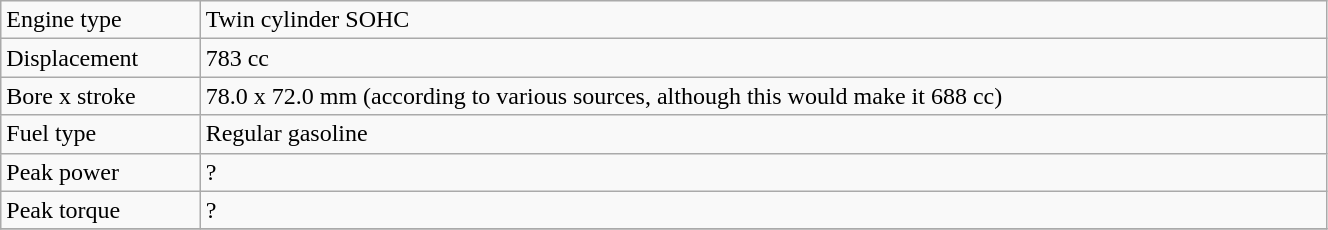<table class="wikitable" width="70%">
<tr>
<td>Engine type</td>
<td>Twin cylinder SOHC</td>
</tr>
<tr>
<td>Displacement</td>
<td>783 cc</td>
</tr>
<tr>
<td>Bore x stroke</td>
<td>78.0 x 72.0 mm (according to various sources, although this would make it 688 cc)</td>
</tr>
<tr>
<td>Fuel type</td>
<td>Regular gasoline</td>
</tr>
<tr>
<td>Peak power</td>
<td>?</td>
</tr>
<tr>
<td>Peak torque</td>
<td>?</td>
</tr>
<tr>
</tr>
</table>
